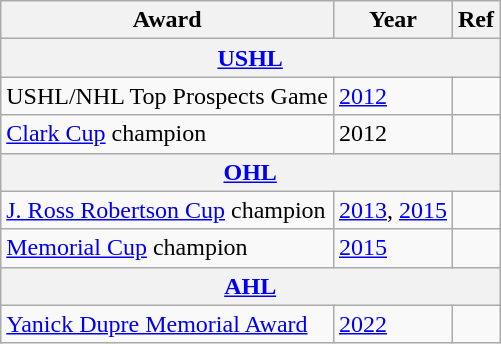<table class="wikitable">
<tr>
<th>Award</th>
<th>Year</th>
<th>Ref</th>
</tr>
<tr>
<th colspan="3"><a href='#'>USHL</a></th>
</tr>
<tr>
<td>USHL/NHL Top Prospects Game</td>
<td><a href='#'>2012</a></td>
<td></td>
</tr>
<tr>
<td><a href='#'>Clark Cup</a> champion</td>
<td>2012</td>
<td></td>
</tr>
<tr>
<th colspan="3"><a href='#'>OHL</a></th>
</tr>
<tr>
<td><a href='#'>J. Ross Robertson Cup</a> champion</td>
<td><a href='#'>2013</a>, <a href='#'>2015</a></td>
<td></td>
</tr>
<tr>
<td><a href='#'>Memorial Cup</a> champion</td>
<td><a href='#'>2015</a></td>
<td></td>
</tr>
<tr>
<th colspan="3"><a href='#'>AHL</a></th>
</tr>
<tr>
<td><a href='#'>Yanick Dupre Memorial Award</a></td>
<td><a href='#'>2022</a></td>
<td></td>
</tr>
</table>
